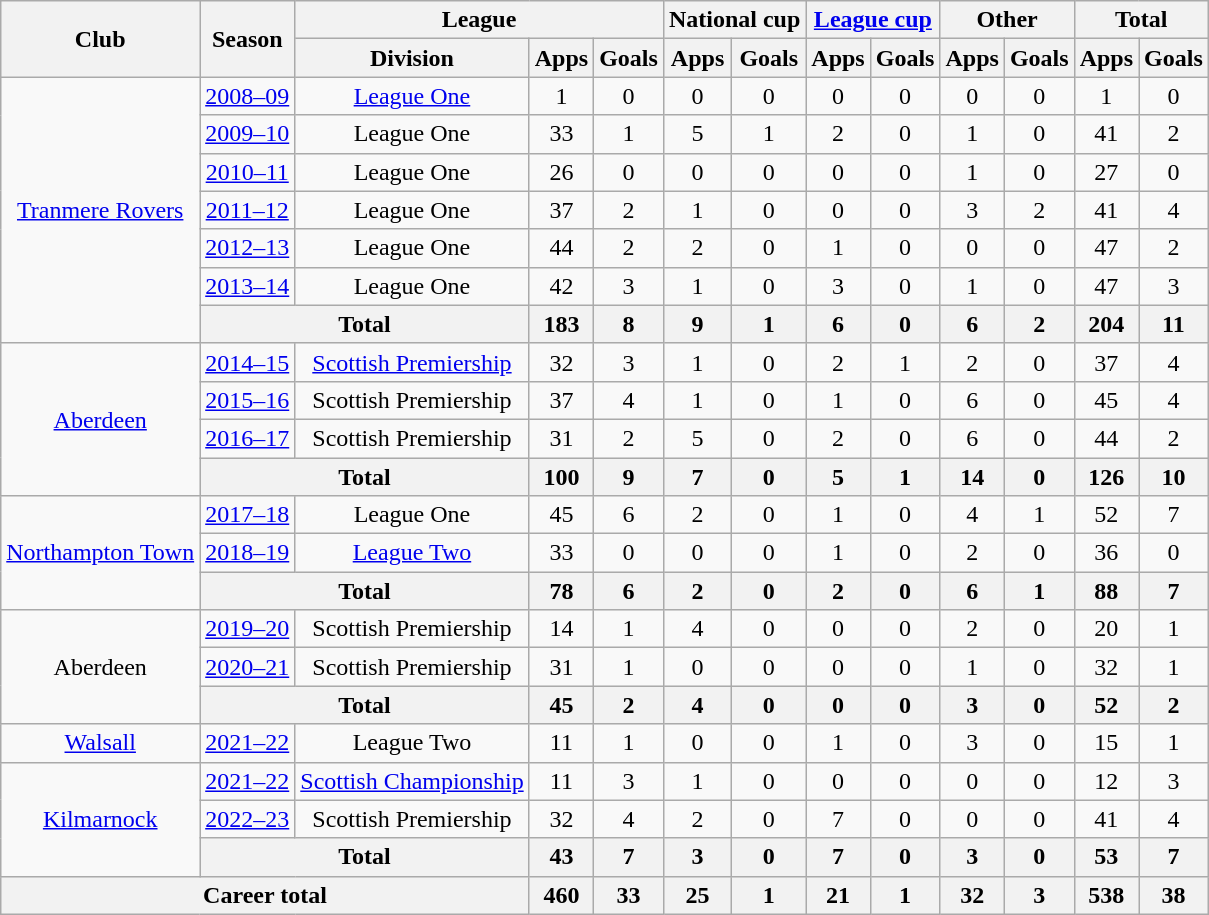<table class="wikitable" style="text-align: center">
<tr>
<th rowspan="2">Club</th>
<th rowspan="2">Season</th>
<th colspan="3">League</th>
<th colspan="2">National cup</th>
<th colspan="2"><a href='#'>League cup</a></th>
<th colspan="2">Other</th>
<th colspan="2">Total</th>
</tr>
<tr>
<th>Division</th>
<th>Apps</th>
<th>Goals</th>
<th>Apps</th>
<th>Goals</th>
<th>Apps</th>
<th>Goals</th>
<th>Apps</th>
<th>Goals</th>
<th>Apps</th>
<th>Goals</th>
</tr>
<tr>
<td rowspan="7"><a href='#'>Tranmere Rovers</a></td>
<td><a href='#'>2008–09</a></td>
<td><a href='#'>League One</a></td>
<td>1</td>
<td>0</td>
<td>0</td>
<td>0</td>
<td>0</td>
<td>0</td>
<td>0</td>
<td>0</td>
<td>1</td>
<td>0</td>
</tr>
<tr>
<td><a href='#'>2009–10</a></td>
<td>League One</td>
<td>33</td>
<td>1</td>
<td>5</td>
<td>1</td>
<td>2</td>
<td>0</td>
<td>1</td>
<td>0</td>
<td>41</td>
<td>2</td>
</tr>
<tr>
<td><a href='#'>2010–11</a></td>
<td>League One</td>
<td>26</td>
<td>0</td>
<td>0</td>
<td>0</td>
<td>0</td>
<td>0</td>
<td>1</td>
<td>0</td>
<td>27</td>
<td>0</td>
</tr>
<tr>
<td><a href='#'>2011–12</a></td>
<td>League One</td>
<td>37</td>
<td>2</td>
<td>1</td>
<td>0</td>
<td>0</td>
<td>0</td>
<td>3</td>
<td>2</td>
<td>41</td>
<td>4</td>
</tr>
<tr>
<td><a href='#'>2012–13</a></td>
<td>League One</td>
<td>44</td>
<td>2</td>
<td>2</td>
<td>0</td>
<td>1</td>
<td>0</td>
<td>0</td>
<td>0</td>
<td>47</td>
<td>2</td>
</tr>
<tr>
<td><a href='#'>2013–14</a></td>
<td>League One</td>
<td>42</td>
<td>3</td>
<td>1</td>
<td>0</td>
<td>3</td>
<td>0</td>
<td>1</td>
<td>0</td>
<td>47</td>
<td>3</td>
</tr>
<tr>
<th colspan="2">Total</th>
<th>183</th>
<th>8</th>
<th>9</th>
<th>1</th>
<th>6</th>
<th>0</th>
<th>6</th>
<th>2</th>
<th>204</th>
<th>11</th>
</tr>
<tr>
<td rowspan="4"><a href='#'>Aberdeen</a></td>
<td><a href='#'>2014–15</a></td>
<td><a href='#'>Scottish Premiership</a></td>
<td>32</td>
<td>3</td>
<td>1</td>
<td>0</td>
<td>2</td>
<td>1</td>
<td>2</td>
<td>0</td>
<td>37</td>
<td>4</td>
</tr>
<tr>
<td><a href='#'>2015–16</a></td>
<td>Scottish Premiership</td>
<td>37</td>
<td>4</td>
<td>1</td>
<td>0</td>
<td>1</td>
<td>0</td>
<td>6</td>
<td>0</td>
<td>45</td>
<td>4</td>
</tr>
<tr>
<td><a href='#'>2016–17</a></td>
<td>Scottish Premiership</td>
<td>31</td>
<td>2</td>
<td>5</td>
<td>0</td>
<td>2</td>
<td>0</td>
<td>6</td>
<td>0</td>
<td>44</td>
<td>2</td>
</tr>
<tr>
<th colspan="2">Total</th>
<th>100</th>
<th>9</th>
<th>7</th>
<th>0</th>
<th>5</th>
<th>1</th>
<th>14</th>
<th>0</th>
<th>126</th>
<th>10</th>
</tr>
<tr>
<td rowspan="3"><a href='#'>Northampton Town</a></td>
<td><a href='#'>2017–18</a></td>
<td>League One</td>
<td>45</td>
<td>6</td>
<td>2</td>
<td>0</td>
<td>1</td>
<td>0</td>
<td>4</td>
<td>1</td>
<td>52</td>
<td>7</td>
</tr>
<tr>
<td><a href='#'>2018–19</a></td>
<td><a href='#'>League Two</a></td>
<td>33</td>
<td>0</td>
<td>0</td>
<td>0</td>
<td>1</td>
<td>0</td>
<td>2</td>
<td>0</td>
<td>36</td>
<td>0</td>
</tr>
<tr>
<th colspan="2">Total</th>
<th>78</th>
<th>6</th>
<th>2</th>
<th>0</th>
<th>2</th>
<th>0</th>
<th>6</th>
<th>1</th>
<th>88</th>
<th>7</th>
</tr>
<tr>
<td rowspan="3">Aberdeen</td>
<td><a href='#'>2019–20</a></td>
<td>Scottish Premiership</td>
<td>14</td>
<td>1</td>
<td>4</td>
<td>0</td>
<td>0</td>
<td>0</td>
<td>2</td>
<td>0</td>
<td>20</td>
<td>1</td>
</tr>
<tr>
<td><a href='#'>2020–21</a></td>
<td>Scottish Premiership</td>
<td>31</td>
<td>1</td>
<td>0</td>
<td>0</td>
<td>0</td>
<td>0</td>
<td>1</td>
<td>0</td>
<td>32</td>
<td>1</td>
</tr>
<tr>
<th colspan="2">Total</th>
<th>45</th>
<th>2</th>
<th>4</th>
<th>0</th>
<th>0</th>
<th>0</th>
<th>3</th>
<th>0</th>
<th>52</th>
<th>2</th>
</tr>
<tr>
<td><a href='#'>Walsall</a></td>
<td><a href='#'>2021–22</a></td>
<td>League Two</td>
<td>11</td>
<td>1</td>
<td>0</td>
<td>0</td>
<td>1</td>
<td>0</td>
<td>3</td>
<td>0</td>
<td>15</td>
<td>1</td>
</tr>
<tr>
<td rowspan="3"><a href='#'>Kilmarnock</a></td>
<td><a href='#'>2021–22</a></td>
<td><a href='#'>Scottish Championship</a></td>
<td>11</td>
<td>3</td>
<td>1</td>
<td>0</td>
<td>0</td>
<td>0</td>
<td>0</td>
<td>0</td>
<td>12</td>
<td>3</td>
</tr>
<tr>
<td><a href='#'>2022–23</a></td>
<td>Scottish Premiership</td>
<td>32</td>
<td>4</td>
<td>2</td>
<td>0</td>
<td>7</td>
<td>0</td>
<td>0</td>
<td>0</td>
<td>41</td>
<td>4</td>
</tr>
<tr>
<th colspan="2">Total</th>
<th>43</th>
<th>7</th>
<th>3</th>
<th>0</th>
<th>7</th>
<th>0</th>
<th>3</th>
<th>0</th>
<th>53</th>
<th>7</th>
</tr>
<tr>
<th colspan="3">Career total</th>
<th>460</th>
<th>33</th>
<th>25</th>
<th>1</th>
<th>21</th>
<th>1</th>
<th>32</th>
<th>3</th>
<th>538</th>
<th>38</th>
</tr>
</table>
